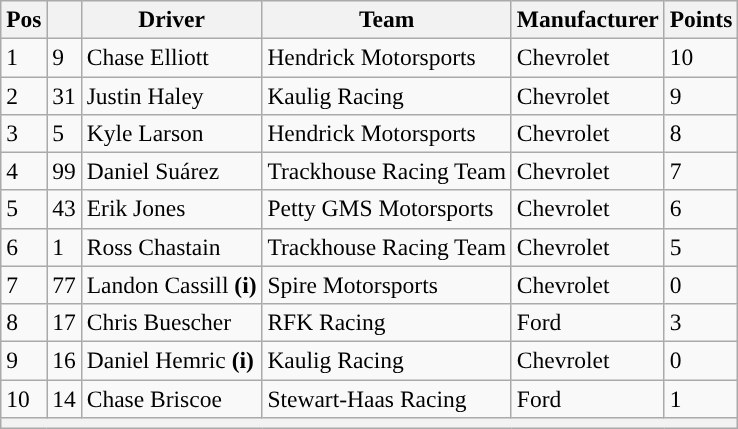<table class="wikitable" style="font-size:98%">
<tr>
<th>Pos</th>
<th></th>
<th>Driver</th>
<th>Team</th>
<th>Manufacturer</th>
<th>Points</th>
</tr>
<tr>
<td>1</td>
<td>9</td>
<td>Chase Elliott</td>
<td>Hendrick Motorsports</td>
<td>Chevrolet</td>
<td>10</td>
</tr>
<tr>
<td>2</td>
<td>31</td>
<td>Justin Haley</td>
<td>Kaulig Racing</td>
<td>Chevrolet</td>
<td>9</td>
</tr>
<tr>
<td>3</td>
<td>5</td>
<td>Kyle Larson</td>
<td>Hendrick Motorsports</td>
<td>Chevrolet</td>
<td>8</td>
</tr>
<tr>
<td>4</td>
<td>99</td>
<td>Daniel Suárez</td>
<td>Trackhouse Racing Team</td>
<td>Chevrolet</td>
<td>7</td>
</tr>
<tr>
<td>5</td>
<td>43</td>
<td>Erik Jones</td>
<td>Petty GMS Motorsports</td>
<td>Chevrolet</td>
<td>6</td>
</tr>
<tr>
<td>6</td>
<td>1</td>
<td>Ross Chastain</td>
<td>Trackhouse Racing Team</td>
<td>Chevrolet</td>
<td>5</td>
</tr>
<tr>
<td>7</td>
<td>77</td>
<td>Landon Cassill <strong>(i)</strong></td>
<td>Spire Motorsports</td>
<td>Chevrolet</td>
<td>0</td>
</tr>
<tr>
<td>8</td>
<td>17</td>
<td>Chris Buescher</td>
<td>RFK Racing</td>
<td>Ford</td>
<td>3</td>
</tr>
<tr>
<td>9</td>
<td>16</td>
<td>Daniel Hemric <strong>(i)</strong></td>
<td>Kaulig Racing</td>
<td>Chevrolet</td>
<td>0</td>
</tr>
<tr>
<td>10</td>
<td>14</td>
<td>Chase Briscoe</td>
<td>Stewart-Haas Racing</td>
<td>Ford</td>
<td>1</td>
</tr>
<tr>
<th colspan="6"></th>
</tr>
</table>
